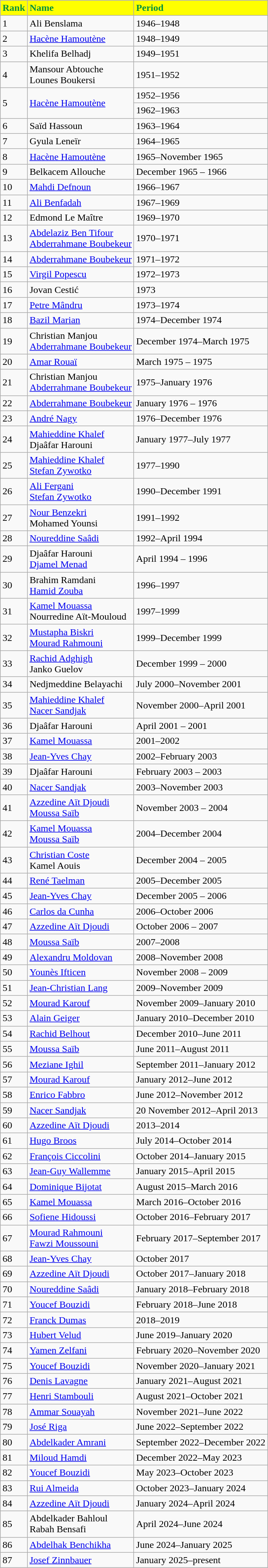<table class="wikitable centre">
<tr style="color:#009040; background:#FFFF00;">
<td><strong>Rank</strong></td>
<td><strong>Name</strong></td>
<td><strong>Period</strong></td>
</tr>
<tr>
<td>1</td>
<td align="left"> Ali Benslama</td>
<td>1946–1948</td>
</tr>
<tr>
<td>2</td>
<td align="left"> <a href='#'>Hacène Hamoutène</a></td>
<td>1948–1949</td>
</tr>
<tr>
<td>3</td>
<td align="left"> Khelifa Belhadj</td>
<td>1949–1951</td>
</tr>
<tr>
<td>4</td>
<td align="left"> Mansour Abtouche<br> Lounes Boukersi</td>
<td>1951–1952</td>
</tr>
<tr>
<td rowspan="2">5</td>
<td rowspan="2" align="left"> <a href='#'>Hacène Hamoutène</a></td>
<td>1952–1956</td>
</tr>
<tr>
<td>1962–1963</td>
</tr>
<tr>
<td>6</td>
<td align="left"> Saïd Hassoun</td>
<td>1963–1964</td>
</tr>
<tr>
<td>7</td>
<td align="left"> Gyula Leneïr</td>
<td>1964–1965</td>
</tr>
<tr>
<td>8</td>
<td align="left"> <a href='#'>Hacène Hamoutène</a></td>
<td>1965–November 1965</td>
</tr>
<tr>
<td>9</td>
<td align="left"> Belkacem Allouche</td>
<td>December 1965 – 1966</td>
</tr>
<tr>
<td>10</td>
<td align="left"> <a href='#'>Mahdi Defnoun</a></td>
<td>1966–1967</td>
</tr>
<tr>
<td>11</td>
<td align="left"> <a href='#'>Ali Benfadah</a></td>
<td>1967–1969</td>
</tr>
<tr>
<td>12</td>
<td align="left">  Edmond Le Maître<br></td>
<td>1969–1970</td>
</tr>
<tr>
<td>13</td>
<td align="left"> <a href='#'>Abdelaziz Ben Tifour</a><br> <a href='#'>Abderrahmane Boubekeur</a></td>
<td>1970–1971</td>
</tr>
<tr>
<td>14</td>
<td align="left"> <a href='#'>Abderrahmane Boubekeur</a></td>
<td>1971–1972</td>
</tr>
<tr>
<td>15</td>
<td align="left"> <a href='#'>Virgil Popescu</a></td>
<td>1972–1973</td>
</tr>
<tr>
<td>16</td>
<td align="left"> Jovan Cestić</td>
<td>1973</td>
</tr>
<tr>
<td>17</td>
<td align="left"> <a href='#'>Petre Mândru</a></td>
<td>1973–1974</td>
</tr>
<tr>
<td>18</td>
<td align="left"> <a href='#'>Bazil Marian</a></td>
<td>1974–December 1974</td>
</tr>
<tr>
<td>19</td>
<td align="left"> Christian Manjou<br> <a href='#'>Abderrahmane Boubekeur</a></td>
<td>December 1974–March 1975</td>
</tr>
<tr>
<td>20</td>
<td align="left"> <a href='#'>Amar Rouaï</a></td>
<td>March 1975 – 1975</td>
</tr>
<tr>
<td>21</td>
<td align="left"> Christian Manjou<br> <a href='#'>Abderrahmane Boubekeur</a></td>
<td>1975–January 1976</td>
</tr>
<tr>
<td>22</td>
<td align="left"> <a href='#'>Abderrahmane Boubekeur</a></td>
<td>January 1976 – 1976</td>
</tr>
<tr>
<td>23</td>
<td align="left"> <a href='#'>André Nagy</a></td>
<td>1976–December 1976</td>
</tr>
<tr>
<td>24</td>
<td align="left"> <a href='#'>Mahieddine Khalef</a><br> Djaâfar Harouni</td>
<td>January 1977–July 1977</td>
</tr>
<tr>
<td>25</td>
<td align="left"> <a href='#'>Mahieddine Khalef</a><br> <a href='#'>Stefan Zywotko</a></td>
<td>1977–1990</td>
</tr>
<tr>
<td>26</td>
<td align="left"> <a href='#'>Ali Fergani</a><br> <a href='#'>Stefan Zywotko</a></td>
<td>1990–December 1991</td>
</tr>
<tr>
<td>27</td>
<td align="left"> <a href='#'>Nour Benzekri</a><br> Mohamed Younsi</td>
<td>1991–1992</td>
</tr>
<tr>
<td>28</td>
<td align="left"> <a href='#'>Noureddine Saâdi</a></td>
<td>1992–April 1994</td>
</tr>
<tr>
<td>29</td>
<td align="left"> Djaâfar Harouni<br> <a href='#'>Djamel Menad</a></td>
<td>April 1994 – 1996</td>
</tr>
<tr>
<td>30</td>
<td align="left"> Brahim Ramdani<br> <a href='#'>Hamid Zouba</a></td>
<td>1996–1997</td>
</tr>
<tr>
<td>31</td>
<td align="left"> <a href='#'>Kamel Mouassa</a><br> Nourredine Aït-Mouloud</td>
<td>1997–1999</td>
</tr>
<tr>
<td>32</td>
<td align="left"> <a href='#'>Mustapha Biskri</a><br> <a href='#'>Mourad Rahmouni</a></td>
<td>1999–December 1999</td>
</tr>
<tr>
<td>33</td>
<td align="left"> <a href='#'>Rachid Adghigh</a><br> Janko Guelov</td>
<td>December 1999 – 2000</td>
</tr>
<tr>
<td>34</td>
<td align="left"> Nedjmeddine Belayachi</td>
<td>July 2000–November 2001</td>
</tr>
<tr>
<td>35</td>
<td align="left"> <a href='#'>Mahieddine Khalef</a><br> <a href='#'>Nacer Sandjak</a></td>
<td>November 2000–April 2001</td>
</tr>
<tr>
<td>36</td>
<td align="left"> Djaâfar Harouni</td>
<td>April 2001 – 2001</td>
</tr>
<tr>
<td>37</td>
<td align="left"> <a href='#'>Kamel Mouassa</a></td>
<td>2001–2002</td>
</tr>
<tr>
<td>38</td>
<td align="left"> <a href='#'>Jean-Yves Chay</a></td>
<td>2002–February 2003</td>
</tr>
<tr>
<td>39</td>
<td align="left"> Djaâfar Harouni</td>
<td>February 2003 – 2003</td>
</tr>
<tr>
<td>40</td>
<td align="left"> <a href='#'>Nacer Sandjak</a></td>
<td>2003–November 2003</td>
</tr>
<tr>
<td>41</td>
<td align="left"> <a href='#'>Azzedine Aït Djoudi</a><br> <a href='#'>Moussa Saïb</a></td>
<td>November 2003 – 2004</td>
</tr>
<tr>
<td>42</td>
<td align="left"> <a href='#'>Kamel Mouassa</a><br> <a href='#'>Moussa Saïb</a></td>
<td>2004–December 2004</td>
</tr>
<tr>
<td>43</td>
<td align="left"> <a href='#'>Christian Coste</a><br> Kamel Aouis</td>
<td>December 2004 – 2005</td>
</tr>
<tr>
<td>44</td>
<td align="left"> <a href='#'>René Taelman</a></td>
<td>2005–December 2005</td>
</tr>
<tr>
<td>45</td>
<td align="left"> <a href='#'>Jean-Yves Chay</a></td>
<td>December 2005 – 2006</td>
</tr>
<tr>
<td>46</td>
<td align="left"> <a href='#'>Carlos da Cunha</a></td>
<td>2006–October 2006</td>
</tr>
<tr>
<td>47</td>
<td align="left"> <a href='#'>Azzedine Aït Djoudi</a></td>
<td>October 2006 – 2007</td>
</tr>
<tr>
<td>48</td>
<td align="left"> <a href='#'>Moussa Saïb</a></td>
<td>2007–2008</td>
</tr>
<tr>
<td>49</td>
<td align="left"> <a href='#'>Alexandru Moldovan</a></td>
<td>2008–November 2008</td>
</tr>
<tr>
<td>50</td>
<td align="left"> <a href='#'>Younès Ifticen</a></td>
<td>November 2008 – 2009</td>
</tr>
<tr>
<td>51</td>
<td align="left"> <a href='#'>Jean-Christian Lang</a></td>
<td>2009–November 2009</td>
</tr>
<tr>
<td>52</td>
<td align="left"> <a href='#'>Mourad Karouf</a></td>
<td>November 2009–January 2010</td>
</tr>
<tr>
<td>53</td>
<td align="left"> <a href='#'>Alain Geiger</a></td>
<td>January 2010–December 2010</td>
</tr>
<tr>
<td>54</td>
<td align="left"> <a href='#'>Rachid Belhout</a></td>
<td>December 2010–June 2011</td>
</tr>
<tr>
<td>55</td>
<td align="left"> <a href='#'>Moussa Saïb</a></td>
<td>June 2011–August 2011</td>
</tr>
<tr>
<td>56</td>
<td align="left"> <a href='#'>Meziane Ighil</a></td>
<td>September 2011–January 2012</td>
</tr>
<tr>
<td>57</td>
<td align="left"> <a href='#'>Mourad Karouf</a></td>
<td>January 2012–June 2012</td>
</tr>
<tr>
<td>58</td>
<td align="left"> <a href='#'>Enrico Fabbro</a></td>
<td>June 2012–November 2012</td>
</tr>
<tr>
<td>59</td>
<td align="left"> <a href='#'>Nacer Sandjak</a></td>
<td>20 November 2012–April 2013</td>
</tr>
<tr>
<td>60</td>
<td align="left"> <a href='#'>Azzedine Aït Djoudi</a></td>
<td>2013–2014</td>
</tr>
<tr>
<td>61</td>
<td align="left"> <a href='#'>Hugo Broos</a></td>
<td>July 2014–October 2014</td>
</tr>
<tr>
<td>62</td>
<td> <a href='#'>François Ciccolini</a></td>
<td>October 2014–January 2015</td>
</tr>
<tr>
<td>63</td>
<td> <a href='#'>Jean-Guy Wallemme</a></td>
<td>January 2015–April 2015</td>
</tr>
<tr>
<td>64</td>
<td> <a href='#'>Dominique Bijotat</a></td>
<td>August 2015–March 2016</td>
</tr>
<tr>
<td>65</td>
<td> <a href='#'>Kamel Mouassa</a></td>
<td>March 2016–October 2016</td>
</tr>
<tr>
<td>66</td>
<td> <a href='#'>Sofiene Hidoussi</a></td>
<td>October 2016–February 2017</td>
</tr>
<tr>
<td>67</td>
<td> <a href='#'>Mourad Rahmouni</a><br> <a href='#'>Fawzi Moussouni</a></td>
<td>February 2017–September 2017</td>
</tr>
<tr>
<td>68</td>
<td> <a href='#'>Jean-Yves Chay</a></td>
<td>October 2017</td>
</tr>
<tr>
<td>69</td>
<td> <a href='#'>Azzedine Aït Djoudi</a></td>
<td>October 2017–January 2018</td>
</tr>
<tr>
<td>70</td>
<td> <a href='#'>Noureddine Saâdi</a></td>
<td>January 2018–February 2018</td>
</tr>
<tr>
<td>71</td>
<td> <a href='#'>Youcef Bouzidi</a></td>
<td>February 2018–June 2018</td>
</tr>
<tr>
<td>72</td>
<td> <a href='#'>Franck Dumas</a></td>
<td>2018–2019</td>
</tr>
<tr>
<td>73</td>
<td> <a href='#'>Hubert Velud</a></td>
<td>June 2019–January 2020</td>
</tr>
<tr>
<td>74</td>
<td> <a href='#'>Yamen Zelfani</a></td>
<td>February 2020–November 2020</td>
</tr>
<tr>
<td>75</td>
<td> <a href='#'>Youcef Bouzidi</a></td>
<td>November 2020–January 2021</td>
</tr>
<tr>
<td>76</td>
<td> <a href='#'>Denis Lavagne</a></td>
<td>January 2021–August 2021</td>
</tr>
<tr>
<td>77</td>
<td> <a href='#'>Henri Stambouli</a></td>
<td>August 2021–October 2021</td>
</tr>
<tr>
<td>78</td>
<td> <a href='#'>Ammar Souayah</a></td>
<td>November 2021–June 2022</td>
</tr>
<tr>
<td>79</td>
<td> <a href='#'>José Riga</a></td>
<td>June 2022–September 2022</td>
</tr>
<tr>
<td>80</td>
<td> <a href='#'>Abdelkader Amrani</a></td>
<td>September 2022–December 2022</td>
</tr>
<tr>
<td>81</td>
<td> <a href='#'>Miloud Hamdi</a></td>
<td>December 2022–May 2023</td>
</tr>
<tr>
<td>82</td>
<td> <a href='#'>Youcef Bouzidi</a></td>
<td>May 2023–October 2023</td>
</tr>
<tr>
<td>83</td>
<td> <a href='#'>Rui Almeida</a></td>
<td>October 2023–January 2024</td>
</tr>
<tr>
<td>84</td>
<td> <a href='#'>Azzedine Aït Djoudi</a></td>
<td>January 2024–April 2024</td>
</tr>
<tr>
<td>85</td>
<td> Abdelkader Bahloul<br> Rabah Bensafi</td>
<td>April 2024–June 2024</td>
</tr>
<tr>
<td>86</td>
<td> <a href='#'>Abdelhak Benchikha</a></td>
<td>June 2024–January 2025</td>
</tr>
<tr>
<td>87</td>
<td> <a href='#'>Josef Zinnbauer</a></td>
<td>January 2025–present</td>
</tr>
</table>
